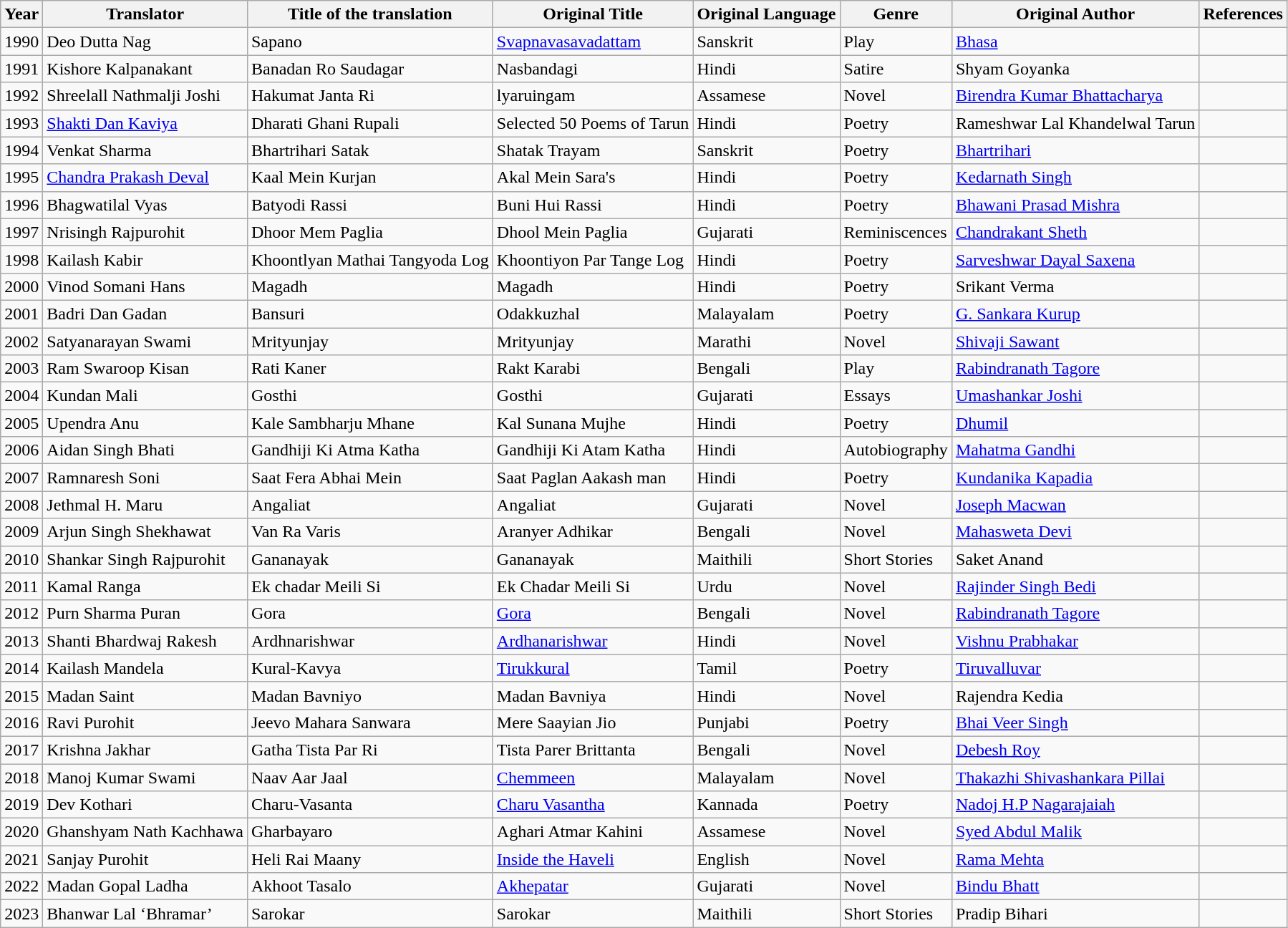<table class="wikitable sortable">
<tr>
<th>Year</th>
<th>Translator</th>
<th>Title of the translation</th>
<th>Original Title</th>
<th>Original Language</th>
<th>Genre</th>
<th>Original Author</th>
<th class=unsortable>References</th>
</tr>
<tr>
<td>1990</td>
<td>Deo Dutta Nag</td>
<td>Sapano</td>
<td><a href='#'>Svapnavasavadattam</a></td>
<td>Sanskrit</td>
<td>Play</td>
<td><a href='#'>Bhasa</a></td>
<td></td>
</tr>
<tr>
<td>1991</td>
<td>Kishore Kalpanakant</td>
<td>Banadan Ro Saudagar</td>
<td>Nasbandagi</td>
<td>Hindi</td>
<td>Satire</td>
<td>Shyam Goyanka</td>
<td></td>
</tr>
<tr>
<td>1992</td>
<td>Shreelall Nathmalji Joshi</td>
<td>Hakumat Janta Ri</td>
<td>lyaruingam</td>
<td>Assamese</td>
<td>Novel</td>
<td><a href='#'>Birendra Kumar Bhattacharya</a></td>
<td></td>
</tr>
<tr>
<td>1993</td>
<td><a href='#'>Shakti Dan Kaviya</a></td>
<td>Dharati Ghani Rupali</td>
<td>Selected 50 Poems of Tarun</td>
<td>Hindi</td>
<td>Poetry</td>
<td>Rameshwar Lal Khandelwal Tarun</td>
<td></td>
</tr>
<tr>
<td>1994</td>
<td>Venkat Sharma</td>
<td>Bhartrihari Satak</td>
<td>Shatak Trayam</td>
<td>Sanskrit</td>
<td>Poetry</td>
<td><a href='#'>Bhartrihari</a></td>
<td></td>
</tr>
<tr>
<td>1995</td>
<td><a href='#'>Chandra Prakash Deval</a></td>
<td>Kaal Mein Kurjan</td>
<td>Akal Mein Sara's</td>
<td>Hindi</td>
<td>Poetry</td>
<td><a href='#'>Kedarnath Singh</a></td>
<td></td>
</tr>
<tr>
<td>1996</td>
<td>Bhagwatilal Vyas</td>
<td>Batyodi Rassi</td>
<td>Buni Hui Rassi</td>
<td>Hindi</td>
<td>Poetry</td>
<td><a href='#'>Bhawani Prasad Mishra</a></td>
<td></td>
</tr>
<tr>
<td>1997</td>
<td>Nrisingh Rajpurohit</td>
<td>Dhoor Mem Paglia</td>
<td>Dhool Mein Paglia</td>
<td>Gujarati</td>
<td>Reminiscences</td>
<td><a href='#'>Chandrakant Sheth</a></td>
<td></td>
</tr>
<tr>
<td>1998</td>
<td>Kailash Kabir</td>
<td>Khoontlyan Mathai Tangyoda Log</td>
<td>Khoontiyon Par Tange Log</td>
<td>Hindi</td>
<td>Poetry</td>
<td><a href='#'>Sarveshwar Dayal Saxena</a></td>
<td></td>
</tr>
<tr>
<td>2000</td>
<td>Vinod Somani  Hans</td>
<td>Magadh</td>
<td>Magadh</td>
<td>Hindi</td>
<td>Poetry</td>
<td>Srikant Verma</td>
<td></td>
</tr>
<tr>
<td>2001</td>
<td>Badri Dan Gadan</td>
<td>Bansuri</td>
<td>Odakkuzhal</td>
<td>Malayalam</td>
<td>Poetry</td>
<td><a href='#'>G. Sankara Kurup</a></td>
<td></td>
</tr>
<tr>
<td>2002</td>
<td>Satyanarayan Swami</td>
<td>Mrityunjay</td>
<td>Mrityunjay</td>
<td>Marathi</td>
<td>Novel</td>
<td><a href='#'>Shivaji Sawant</a></td>
<td></td>
</tr>
<tr>
<td>2003</td>
<td>Ram Swaroop Kisan</td>
<td>Rati Kaner</td>
<td>Rakt Karabi</td>
<td>Bengali</td>
<td>Play</td>
<td><a href='#'>Rabindranath Tagore</a></td>
<td></td>
</tr>
<tr>
<td>2004</td>
<td>Kundan Mali</td>
<td>Gosthi</td>
<td>Gosthi</td>
<td>Gujarati</td>
<td>Essays</td>
<td><a href='#'>Umashankar Joshi</a></td>
<td></td>
</tr>
<tr>
<td>2005</td>
<td>Upendra Anu</td>
<td>Kale Sambharju Mhane</td>
<td>Kal Sunana Mujhe</td>
<td>Hindi</td>
<td>Poetry</td>
<td><a href='#'>Dhumil</a></td>
<td></td>
</tr>
<tr>
<td>2006</td>
<td>Aidan Singh Bhati</td>
<td>Gandhiji Ki Atma Katha</td>
<td>Gandhiji Ki Atam Katha</td>
<td>Hindi</td>
<td>Autobiography</td>
<td><a href='#'>Mahatma Gandhi</a></td>
<td></td>
</tr>
<tr>
<td>2007</td>
<td>Ramnaresh Soni</td>
<td>Saat Fera Abhai Mein</td>
<td>Saat Paglan Aakash man</td>
<td>Hindi</td>
<td>Poetry</td>
<td><a href='#'>Kundanika Kapadia</a></td>
<td></td>
</tr>
<tr>
<td>2008</td>
<td>Jethmal H. Maru</td>
<td>Angaliat</td>
<td>Angaliat</td>
<td>Gujarati</td>
<td>Novel</td>
<td><a href='#'>Joseph Macwan</a></td>
<td></td>
</tr>
<tr>
<td>2009</td>
<td>Arjun Singh Shekhawat</td>
<td>Van Ra Varis</td>
<td>Aranyer Adhikar</td>
<td>Bengali</td>
<td>Novel</td>
<td><a href='#'>Mahasweta Devi</a></td>
<td></td>
</tr>
<tr>
<td>2010</td>
<td>Shankar Singh Rajpurohit</td>
<td>Gananayak</td>
<td>Gananayak</td>
<td>Maithili</td>
<td>Short Stories</td>
<td>Saket Anand</td>
<td></td>
</tr>
<tr>
<td>2011</td>
<td>Kamal Ranga</td>
<td>Ek chadar Meili Si</td>
<td>Ek Chadar Meili Si</td>
<td>Urdu</td>
<td>Novel</td>
<td><a href='#'>Rajinder Singh Bedi</a></td>
<td></td>
</tr>
<tr>
<td>2012</td>
<td>Purn Sharma Puran</td>
<td>Gora</td>
<td><a href='#'>Gora</a></td>
<td>Bengali</td>
<td>Novel</td>
<td><a href='#'>Rabindranath Tagore</a></td>
<td></td>
</tr>
<tr>
<td>2013</td>
<td>Shanti Bhardwaj Rakesh</td>
<td>Ardhnarishwar</td>
<td><a href='#'>Ardhanarishwar</a></td>
<td>Hindi</td>
<td>Novel</td>
<td><a href='#'>Vishnu Prabhakar</a></td>
<td></td>
</tr>
<tr>
<td>2014</td>
<td>Kailash Mandela</td>
<td>Kural-Kavya</td>
<td><a href='#'>Tirukkural</a></td>
<td>Tamil</td>
<td>Poetry</td>
<td><a href='#'>Tiruvalluvar</a></td>
<td></td>
</tr>
<tr>
<td>2015</td>
<td>Madan Saint</td>
<td>Madan Bavniyo</td>
<td>Madan Bavniya</td>
<td>Hindi</td>
<td>Novel</td>
<td>Rajendra Kedia</td>
<td></td>
</tr>
<tr>
<td>2016</td>
<td>Ravi Purohit</td>
<td>Jeevo Mahara Sanwara</td>
<td>Mere Saayian Jio</td>
<td>Punjabi</td>
<td>Poetry</td>
<td><a href='#'>Bhai Veer Singh</a></td>
<td></td>
</tr>
<tr>
<td>2017</td>
<td>Krishna Jakhar</td>
<td>Gatha Tista Par Ri</td>
<td>Tista Parer Brittanta</td>
<td>Bengali</td>
<td>Novel</td>
<td><a href='#'>Debesh Roy</a></td>
<td></td>
</tr>
<tr>
<td>2018</td>
<td>Manoj Kumar Swami</td>
<td>Naav Aar Jaal</td>
<td><a href='#'>Chemmeen</a></td>
<td>Malayalam</td>
<td>Novel</td>
<td><a href='#'>Thakazhi Shivashankara Pillai</a></td>
<td></td>
</tr>
<tr>
<td>2019</td>
<td>Dev Kothari</td>
<td>Charu-Vasanta</td>
<td><a href='#'>Charu Vasantha</a></td>
<td>Kannada</td>
<td>Poetry</td>
<td><a href='#'>Nadoj H.P Nagarajaiah</a></td>
<td></td>
</tr>
<tr>
<td>2020</td>
<td>Ghanshyam Nath Kachhawa</td>
<td>Gharbayaro</td>
<td>Aghari Atmar Kahini</td>
<td>Assamese</td>
<td>Novel</td>
<td><a href='#'>Syed Abdul Malik</a></td>
<td></td>
</tr>
<tr>
<td>2021</td>
<td>Sanjay Purohit</td>
<td>Heli Rai Maany</td>
<td><a href='#'>Inside the Haveli</a></td>
<td>English</td>
<td>Novel</td>
<td><a href='#'>Rama Mehta</a></td>
<td></td>
</tr>
<tr>
<td>2022</td>
<td>Madan Gopal Ladha</td>
<td>Akhoot Tasalo</td>
<td><a href='#'>Akhepatar</a></td>
<td>Gujarati</td>
<td>Novel</td>
<td><a href='#'>Bindu Bhatt</a></td>
<td></td>
</tr>
<tr>
<td>2023</td>
<td>Bhanwar Lal ‘Bhramar’</td>
<td>Sarokar</td>
<td>Sarokar</td>
<td>Maithili</td>
<td>Short Stories</td>
<td>Pradip Bihari</td>
<td></td>
</tr>
</table>
